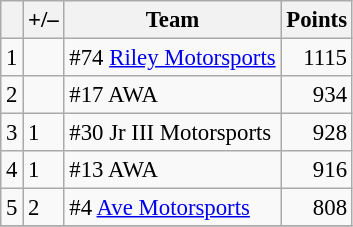<table class="wikitable" style="font-size: 95%;">
<tr>
<th scope="col"></th>
<th scope="col">+/–</th>
<th scope="col">Team</th>
<th scope="col">Points</th>
</tr>
<tr>
<td align=center>1</td>
<td align="left"></td>
<td> #74 <a href='#'>Riley Motorsports</a></td>
<td align=right>1115</td>
</tr>
<tr>
<td align=center>2</td>
<td align="left"></td>
<td> #17 AWA</td>
<td align=right>934</td>
</tr>
<tr>
<td align=center>3</td>
<td align="left"> 1</td>
<td> #30 Jr III Motorsports</td>
<td align=right>928</td>
</tr>
<tr>
<td align=center>4</td>
<td align="left"> 1</td>
<td> #13 AWA</td>
<td align=right>916</td>
</tr>
<tr>
<td align=center>5</td>
<td align="left"> 2</td>
<td> #4 <a href='#'>Ave Motorsports</a></td>
<td align=right>808</td>
</tr>
<tr>
</tr>
</table>
